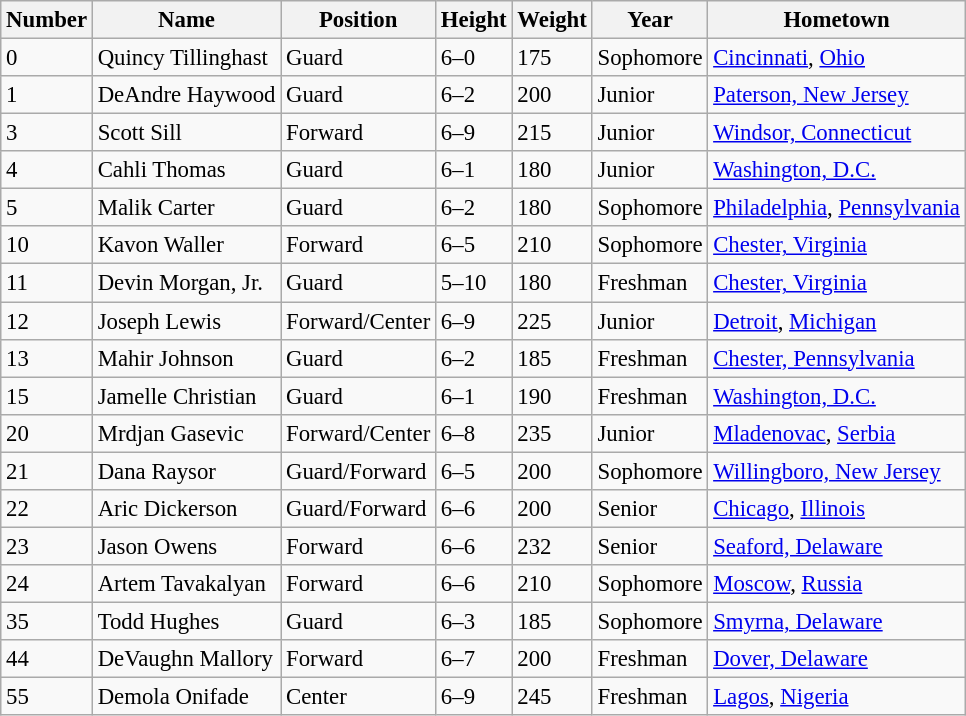<table class="wikitable sortable" style="font-size: 95%;">
<tr>
<th>Number</th>
<th>Name</th>
<th>Position</th>
<th>Height</th>
<th>Weight</th>
<th>Year</th>
<th>Hometown</th>
</tr>
<tr>
<td>0</td>
<td>Quincy Tillinghast</td>
<td>Guard</td>
<td>6–0</td>
<td>175</td>
<td>Sophomore</td>
<td><a href='#'>Cincinnati</a>, <a href='#'>Ohio</a></td>
</tr>
<tr>
<td>1</td>
<td>DeAndre Haywood</td>
<td>Guard</td>
<td>6–2</td>
<td>200</td>
<td>Junior</td>
<td><a href='#'>Paterson, New Jersey</a></td>
</tr>
<tr>
<td>3</td>
<td>Scott Sill</td>
<td>Forward</td>
<td>6–9</td>
<td>215</td>
<td>Junior</td>
<td><a href='#'>Windsor, Connecticut</a></td>
</tr>
<tr>
<td>4</td>
<td>Cahli Thomas</td>
<td>Guard</td>
<td>6–1</td>
<td>180</td>
<td>Junior</td>
<td><a href='#'>Washington, D.C.</a></td>
</tr>
<tr>
<td>5</td>
<td>Malik Carter</td>
<td>Guard</td>
<td>6–2</td>
<td>180</td>
<td>Sophomore</td>
<td><a href='#'>Philadelphia</a>, <a href='#'>Pennsylvania</a></td>
</tr>
<tr>
<td>10</td>
<td>Kavon Waller</td>
<td>Forward</td>
<td>6–5</td>
<td>210</td>
<td>Sophomore</td>
<td><a href='#'>Chester, Virginia</a></td>
</tr>
<tr>
<td>11</td>
<td>Devin Morgan, Jr.</td>
<td>Guard</td>
<td>5–10</td>
<td>180</td>
<td>Freshman</td>
<td><a href='#'>Chester, Virginia</a></td>
</tr>
<tr>
<td>12</td>
<td>Joseph Lewis</td>
<td>Forward/Center</td>
<td>6–9</td>
<td>225</td>
<td>Junior</td>
<td><a href='#'>Detroit</a>, <a href='#'>Michigan</a></td>
</tr>
<tr>
<td>13</td>
<td>Mahir Johnson</td>
<td>Guard</td>
<td>6–2</td>
<td>185</td>
<td>Freshman</td>
<td><a href='#'>Chester, Pennsylvania</a></td>
</tr>
<tr>
<td>15</td>
<td>Jamelle Christian</td>
<td>Guard</td>
<td>6–1</td>
<td>190</td>
<td>Freshman</td>
<td><a href='#'>Washington, D.C.</a></td>
</tr>
<tr>
<td>20</td>
<td>Mrdjan Gasevic</td>
<td>Forward/Center</td>
<td>6–8</td>
<td>235</td>
<td>Junior</td>
<td><a href='#'>Mladenovac</a>, <a href='#'>Serbia</a></td>
</tr>
<tr>
<td>21</td>
<td>Dana Raysor</td>
<td>Guard/Forward</td>
<td>6–5</td>
<td>200</td>
<td>Sophomore</td>
<td><a href='#'>Willingboro, New Jersey</a></td>
</tr>
<tr>
<td>22</td>
<td>Aric Dickerson</td>
<td>Guard/Forward</td>
<td>6–6</td>
<td>200</td>
<td>Senior</td>
<td><a href='#'>Chicago</a>, <a href='#'>Illinois</a></td>
</tr>
<tr>
<td>23</td>
<td>Jason Owens</td>
<td>Forward</td>
<td>6–6</td>
<td>232</td>
<td>Senior</td>
<td><a href='#'>Seaford, Delaware</a></td>
</tr>
<tr>
<td>24</td>
<td>Artem Tavakalyan</td>
<td>Forward</td>
<td>6–6</td>
<td>210</td>
<td>Sophomore</td>
<td><a href='#'>Moscow</a>, <a href='#'>Russia</a></td>
</tr>
<tr>
<td>35</td>
<td>Todd Hughes</td>
<td>Guard</td>
<td>6–3</td>
<td>185</td>
<td>Sophomore</td>
<td><a href='#'>Smyrna, Delaware</a></td>
</tr>
<tr>
<td>44</td>
<td>DeVaughn Mallory</td>
<td>Forward</td>
<td>6–7</td>
<td>200</td>
<td>Freshman</td>
<td><a href='#'>Dover, Delaware</a></td>
</tr>
<tr>
<td>55</td>
<td>Demola Onifade</td>
<td>Center</td>
<td>6–9</td>
<td>245</td>
<td>Freshman</td>
<td><a href='#'>Lagos</a>, <a href='#'>Nigeria</a></td>
</tr>
</table>
